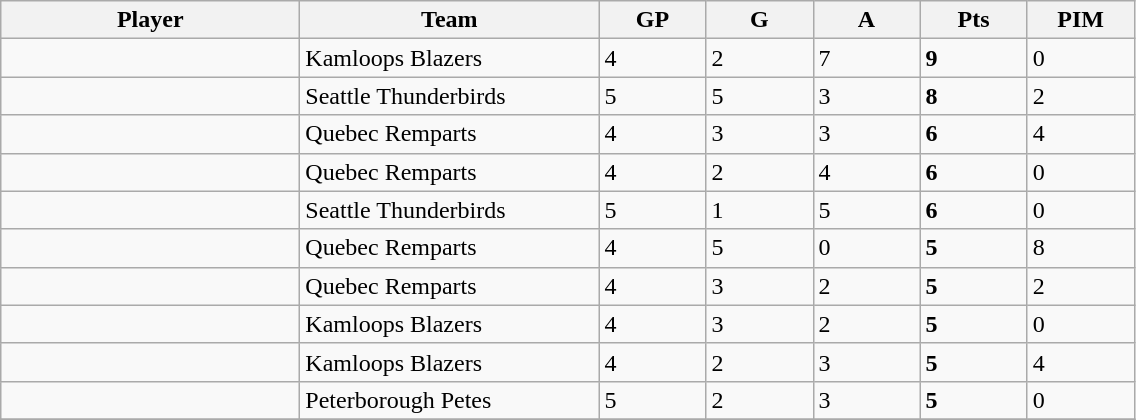<table class="wikitable sortable">
<tr>
<th style="width:12em">Player</th>
<th style="width:12em">Team</th>
<th style="width:4em">GP</th>
<th style="width:4em">G</th>
<th style="width:4em">A</th>
<th style="width:4em">Pts</th>
<th style="width:4em">PIM</th>
</tr>
<tr>
<td></td>
<td align=left>Kamloops Blazers</td>
<td>4</td>
<td>2</td>
<td>7</td>
<td><strong>9</strong></td>
<td>0</td>
</tr>
<tr>
<td></td>
<td align=left>Seattle Thunderbirds</td>
<td>5</td>
<td>5</td>
<td>3</td>
<td><strong>8</strong></td>
<td>2</td>
</tr>
<tr>
<td></td>
<td align=left>Quebec Remparts</td>
<td>4</td>
<td>3</td>
<td>3</td>
<td><strong>6</strong></td>
<td>4</td>
</tr>
<tr>
<td></td>
<td align=left>Quebec Remparts</td>
<td>4</td>
<td>2</td>
<td>4</td>
<td><strong>6</strong></td>
<td>0</td>
</tr>
<tr>
<td></td>
<td align=left>Seattle Thunderbirds</td>
<td>5</td>
<td>1</td>
<td>5</td>
<td><strong>6</strong></td>
<td>0</td>
</tr>
<tr>
<td></td>
<td align=left>Quebec Remparts</td>
<td>4</td>
<td>5</td>
<td>0</td>
<td><strong>5</strong></td>
<td>8</td>
</tr>
<tr>
<td></td>
<td align=left>Quebec Remparts</td>
<td>4</td>
<td>3</td>
<td>2</td>
<td><strong>5</strong></td>
<td>2</td>
</tr>
<tr>
<td></td>
<td align=left>Kamloops Blazers</td>
<td>4</td>
<td>3</td>
<td>2</td>
<td><strong>5</strong></td>
<td>0</td>
</tr>
<tr>
<td></td>
<td align=left>Kamloops Blazers</td>
<td>4</td>
<td>2</td>
<td>3</td>
<td><strong>5</strong></td>
<td>4</td>
</tr>
<tr>
<td></td>
<td align=left>Peterborough Petes</td>
<td>5</td>
<td>2</td>
<td>3</td>
<td><strong>5</strong></td>
<td>0</td>
</tr>
<tr>
</tr>
</table>
